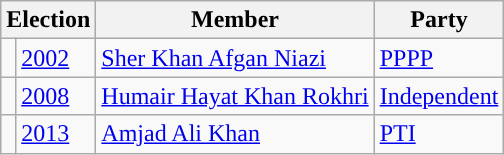<table class="wikitable">
<tr>
<th colspan="2">Election</th>
<th>Member</th>
<th>Party</th>
</tr>
<tr>
<td style="background-color: "></td>
<td><a href='#'>2002</a></td>
<td><a href='#'>Sher Khan Afgan Niazi</a></td>
<td><a href='#'>PPPP</a></td>
</tr>
<tr>
<td style="background-color: "></td>
<td><a href='#'>2008</a></td>
<td><a href='#'>Humair Hayat Khan Rokhri</a></td>
<td><a href='#'>Independent</a></td>
</tr>
<tr>
<td style="background-color: "></td>
<td><a href='#'>2013</a></td>
<td><a href='#'>Amjad Ali Khan</a></td>
<td><a href='#'>PTI</a></td>
</tr>
</table>
